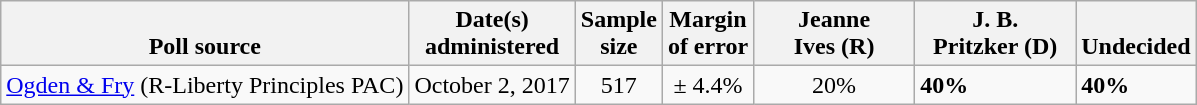<table class="wikitable">
<tr valign=bottom>
<th>Poll source</th>
<th>Date(s)<br>administered</th>
<th>Sample<br>size</th>
<th>Margin<br>of error</th>
<th style="width:100px;">Jeanne<br>Ives (R)</th>
<th style="width:100px;">J. B.<br>Pritzker (D)</th>
<th>Undecided</th>
</tr>
<tr>
<td><a href='#'>Ogden & Fry</a> (R-Liberty Principles PAC)</td>
<td align=center>October 2, 2017</td>
<td align=center>517</td>
<td align=center>± 4.4%</td>
<td align=center>20%</td>
<td><strong>40%</strong></td>
<td><strong>40%</strong></td>
</tr>
</table>
